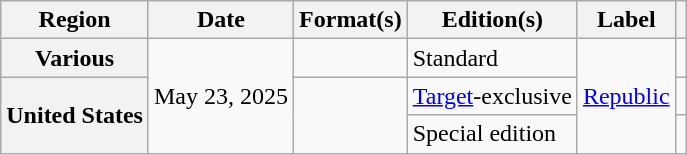<table class="wikitable plainrowheaders">
<tr>
<th scope="col">Region</th>
<th scope="col">Date</th>
<th scope="col">Format(s)</th>
<th scope="col">Edition(s)</th>
<th scope="col">Label</th>
<th scope="col"></th>
</tr>
<tr>
<th scope="row">Various</th>
<td rowspan="3">May 23, 2025</td>
<td></td>
<td>Standard</td>
<td rowspan="3"><a href='#'>Republic</a></td>
<td style="text-align:center;"></td>
</tr>
<tr>
<th scope="row" rowspan="2">United States</th>
<td rowspan="2"></td>
<td><a href='#'>Target</a>-exclusive</td>
<td style="text-align:center;"></td>
</tr>
<tr>
<td>Special edition</td>
<td style="text-align:center;"></td>
</tr>
</table>
